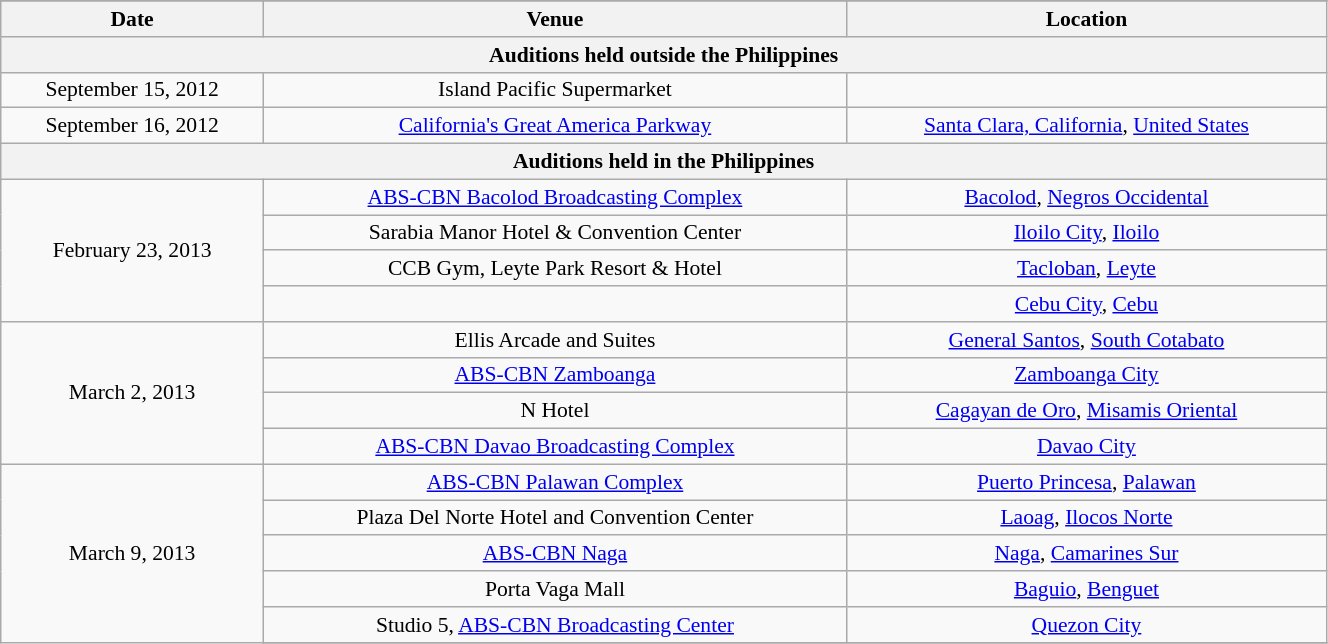<table class="wikitable" style="text-align:center; line-height:17px; font-size:90%; width:70%;">
<tr>
</tr>
<tr>
<th scope="col">Date</th>
<th scope="col">Venue</th>
<th scope="col">Location</th>
</tr>
<tr>
<th scope="col" colspan="3">Auditions held outside the Philippines</th>
</tr>
<tr>
<td scope="row">September 15, 2012</td>
<td>Island Pacific Supermarket</td>
<td></td>
</tr>
<tr>
<td scope="row">September 16, 2012</td>
<td><a href='#'>California's Great America Parkway</a></td>
<td><a href='#'>Santa Clara, California</a>, <a href='#'>United States</a></td>
</tr>
<tr>
<th scope="col" colspan="3">Auditions held in the Philippines</th>
</tr>
<tr>
<td scope="row" rowspan="4">February 23, 2013</td>
<td><a href='#'>ABS-CBN Bacolod Broadcasting Complex</a></td>
<td><a href='#'>Bacolod</a>, <a href='#'>Negros Occidental</a></td>
</tr>
<tr>
<td>Sarabia Manor Hotel & Convention Center</td>
<td><a href='#'>Iloilo City</a>, <a href='#'>Iloilo</a></td>
</tr>
<tr>
<td>CCB Gym, Leyte Park Resort & Hotel</td>
<td><a href='#'>Tacloban</a>, <a href='#'>Leyte</a></td>
</tr>
<tr>
<td></td>
<td><a href='#'>Cebu City</a>, <a href='#'>Cebu</a></td>
</tr>
<tr>
<td scope="row" rowspan="4">March 2, 2013</td>
<td>Ellis Arcade and Suites</td>
<td><a href='#'>General Santos</a>, <a href='#'>South Cotabato</a></td>
</tr>
<tr>
<td><a href='#'>ABS-CBN Zamboanga</a></td>
<td><a href='#'>Zamboanga City</a></td>
</tr>
<tr>
<td>N Hotel</td>
<td><a href='#'>Cagayan de Oro</a>, <a href='#'>Misamis Oriental</a></td>
</tr>
<tr>
<td><a href='#'>ABS-CBN Davao Broadcasting Complex</a></td>
<td><a href='#'>Davao City</a></td>
</tr>
<tr>
<td scope="row" rowspan="7">March 9, 2013</td>
<td><a href='#'>ABS-CBN Palawan Complex</a></td>
<td><a href='#'>Puerto Princesa</a>, <a href='#'>Palawan</a></td>
</tr>
<tr>
<td>Plaza Del Norte Hotel and Convention Center</td>
<td><a href='#'>Laoag</a>, <a href='#'>Ilocos Norte</a></td>
</tr>
<tr>
<td><a href='#'>ABS-CBN Naga</a></td>
<td><a href='#'>Naga</a>, <a href='#'>Camarines Sur</a></td>
</tr>
<tr>
<td>Porta Vaga Mall</td>
<td><a href='#'>Baguio</a>, <a href='#'>Benguet</a></td>
</tr>
<tr>
<td>Studio 5, <a href='#'>ABS-CBN Broadcasting Center</a></td>
<td><a href='#'>Quezon City</a></td>
</tr>
<tr>
</tr>
</table>
